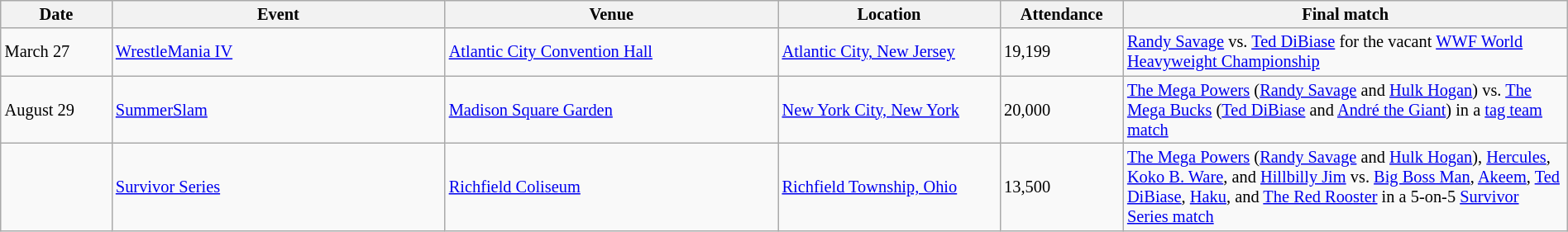<table id="Past_events_1988" class="sortable wikitable succession-box" style="font-size:85%; width:100%">
<tr>
<th scope="col" style="width:5%;">Date</th>
<th scope="col" style="width:15%;">Event</th>
<th scope="col" style="width:15%;">Venue</th>
<th scope="col" style="width:10%;">Location</th>
<th scope="col" style="width:5%;">Attendance</th>
<th scope="col" style="width:20%;">Final match</th>
</tr>
<tr>
<td>March 27</td>
<td><a href='#'>WrestleMania IV</a></td>
<td><a href='#'>Atlantic City Convention Hall</a></td>
<td><a href='#'>Atlantic City, New Jersey</a></td>
<td>19,199</td>
<td><a href='#'>Randy Savage</a> vs. <a href='#'>Ted DiBiase</a> for the vacant <a href='#'>WWF World Heavyweight Championship</a></td>
</tr>
<tr>
<td>August 29</td>
<td><a href='#'>SummerSlam</a></td>
<td><a href='#'>Madison Square Garden</a></td>
<td><a href='#'>New York City, New York</a></td>
<td>20,000</td>
<td><a href='#'>The Mega Powers</a> (<a href='#'>Randy Savage</a> and <a href='#'>Hulk Hogan</a>) vs. <a href='#'>The Mega Bucks</a> (<a href='#'>Ted DiBiase</a> and <a href='#'>André the Giant</a>) in a <a href='#'>tag team match</a></td>
</tr>
<tr>
<td></td>
<td><a href='#'>Survivor Series</a></td>
<td><a href='#'>Richfield Coliseum</a></td>
<td><a href='#'>Richfield Township, Ohio</a></td>
<td>13,500</td>
<td><a href='#'>The Mega Powers</a> (<a href='#'>Randy Savage</a> and <a href='#'>Hulk Hogan</a>), <a href='#'>Hercules</a>, <a href='#'>Koko B. Ware</a>, and <a href='#'>Hillbilly Jim</a> vs. <a href='#'>Big Boss Man</a>, <a href='#'>Akeem</a>, <a href='#'>Ted DiBiase</a>, <a href='#'>Haku</a>, and <a href='#'>The Red Rooster</a> in a 5-on-5 <a href='#'>Survivor Series match</a></td>
</tr>
</table>
